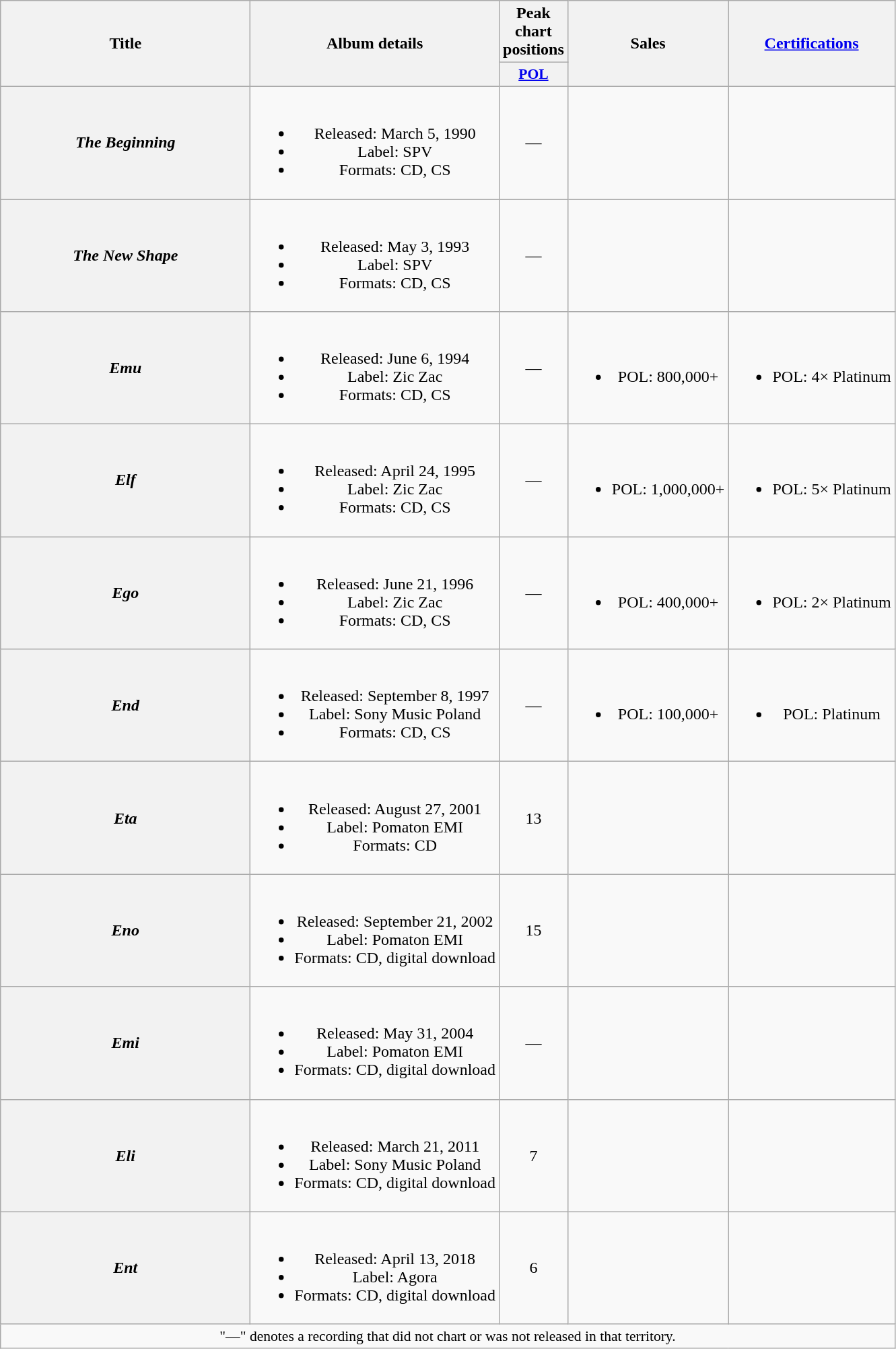<table class="wikitable plainrowheaders" style="text-align:center;">
<tr>
<th scope="col" rowspan="2" style="width:15em;">Title</th>
<th scope="col" rowspan="2">Album details</th>
<th scope="col" colspan="1">Peak chart positions</th>
<th scope="col" rowspan="2">Sales</th>
<th scope="col" rowspan="2"><a href='#'>Certifications</a></th>
</tr>
<tr>
<th scope="col" style="width:3em;font-size:90%;"><a href='#'>POL</a><br></th>
</tr>
<tr>
<th scope="row"><em>The Beginning</em></th>
<td><br><ul><li>Released: March 5, 1990</li><li>Label: SPV</li><li>Formats: CD, CS</li></ul></td>
<td>—</td>
<td></td>
<td></td>
</tr>
<tr>
<th scope="row"><em>The New Shape</em></th>
<td><br><ul><li>Released: May 3, 1993</li><li>Label: SPV</li><li>Formats: CD, CS</li></ul></td>
<td>—</td>
<td></td>
<td></td>
</tr>
<tr>
<th scope="row"><em>Emu</em></th>
<td><br><ul><li>Released: June 6, 1994</li><li>Label: Zic Zac</li><li>Formats: CD, CS</li></ul></td>
<td>—</td>
<td><br><ul><li>POL: 800,000+</li></ul></td>
<td><br><ul><li>POL: 4× Platinum</li></ul></td>
</tr>
<tr>
<th scope="row"><em>Elf</em></th>
<td><br><ul><li>Released: April 24, 1995</li><li>Label: Zic Zac</li><li>Formats: CD, CS</li></ul></td>
<td>—</td>
<td><br><ul><li>POL: 1,000,000+</li></ul></td>
<td><br><ul><li>POL: 5× Platinum</li></ul></td>
</tr>
<tr>
<th scope="row"><em>Ego</em></th>
<td><br><ul><li>Released: June 21, 1996</li><li>Label: Zic Zac</li><li>Formats: CD, CS</li></ul></td>
<td>—</td>
<td><br><ul><li>POL: 400,000+</li></ul></td>
<td><br><ul><li>POL: 2× Platinum</li></ul></td>
</tr>
<tr>
<th scope="row"><em>End</em></th>
<td><br><ul><li>Released: September 8, 1997</li><li>Label: Sony Music Poland</li><li>Formats: CD, CS</li></ul></td>
<td>—</td>
<td><br><ul><li>POL: 100,000+</li></ul></td>
<td><br><ul><li>POL: Platinum</li></ul></td>
</tr>
<tr>
<th scope="row"><em>Eta</em></th>
<td><br><ul><li>Released: August 27, 2001</li><li>Label: Pomaton EMI</li><li>Formats: CD</li></ul></td>
<td>13</td>
<td></td>
<td></td>
</tr>
<tr>
<th scope="row"><em>Eno</em></th>
<td><br><ul><li>Released: September 21, 2002</li><li>Label: Pomaton EMI</li><li>Formats: CD, digital download</li></ul></td>
<td>15</td>
<td></td>
<td></td>
</tr>
<tr>
<th scope="row"><em>Emi</em></th>
<td><br><ul><li>Released: May 31, 2004</li><li>Label: Pomaton EMI</li><li>Formats: CD, digital download</li></ul></td>
<td>—</td>
<td></td>
<td></td>
</tr>
<tr>
<th scope="row"><em>Eli</em></th>
<td><br><ul><li>Released: March 21, 2011</li><li>Label: Sony Music Poland</li><li>Formats: CD, digital download</li></ul></td>
<td>7</td>
<td></td>
<td></td>
</tr>
<tr>
<th scope="row"><em>Ent</em></th>
<td><br><ul><li>Released: April 13, 2018</li><li>Label: Agora</li><li>Formats: CD, digital download</li></ul></td>
<td>6</td>
<td></td>
<td></td>
</tr>
<tr>
<td colspan="10" style="font-size:90%">"—" denotes a recording that did not chart or was not released in that territory.</td>
</tr>
</table>
